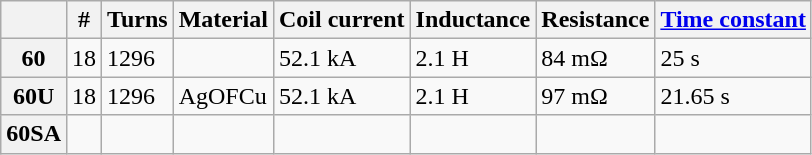<table class=wikitable>
<tr>
<th scope=col></th>
<th scope="col">#</th>
<th>Turns</th>
<th scope="col">Material</th>
<th scope="col">Coil current</th>
<th>Inductance</th>
<th>Resistance</th>
<th><a href='#'>Time constant</a></th>
</tr>
<tr>
<th>60</th>
<td>18</td>
<td>1296</td>
<td></td>
<td>52.1 kA</td>
<td>2.1 H</td>
<td>84 mΩ</td>
<td>25 s</td>
</tr>
<tr>
<th scope="row">60U</th>
<td>18</td>
<td>1296</td>
<td>AgOFCu</td>
<td>52.1 kA</td>
<td>2.1 H</td>
<td>97 mΩ</td>
<td>21.65 s</td>
</tr>
<tr>
<th scope=row>60SA</th>
<td></td>
<td></td>
<td></td>
<td></td>
<td></td>
<td></td>
<td></td>
</tr>
</table>
